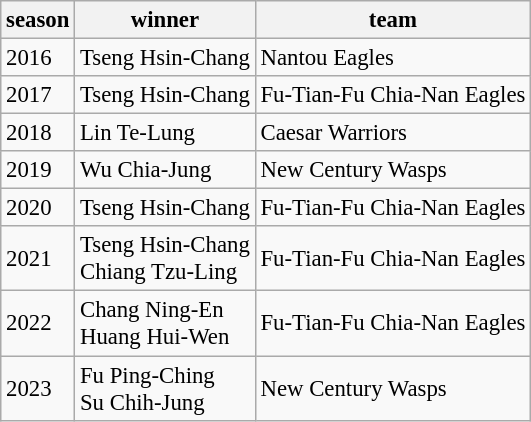<table class="wikitable" style="font-size:95%;">
<tr>
<th>season</th>
<th>winner</th>
<th>team</th>
</tr>
<tr>
<td>2016</td>
<td>Tseng Hsin-Chang</td>
<td>Nantou Eagles</td>
</tr>
<tr>
<td>2017</td>
<td>Tseng Hsin-Chang</td>
<td>Fu-Tian-Fu Chia-Nan Eagles</td>
</tr>
<tr>
<td>2018</td>
<td>Lin Te-Lung</td>
<td>Caesar Warriors</td>
</tr>
<tr>
<td>2019</td>
<td>Wu Chia-Jung</td>
<td>New Century Wasps</td>
</tr>
<tr>
<td>2020</td>
<td>Tseng Hsin-Chang</td>
<td>Fu-Tian-Fu Chia-Nan Eagles</td>
</tr>
<tr>
<td>2021</td>
<td>Tseng Hsin-Chang<br>Chiang Tzu-Ling</td>
<td>Fu-Tian-Fu Chia-Nan Eagles</td>
</tr>
<tr>
<td>2022</td>
<td>Chang Ning-En<br>Huang Hui-Wen</td>
<td>Fu-Tian-Fu Chia-Nan Eagles</td>
</tr>
<tr>
<td>2023</td>
<td>Fu Ping-Ching<br>Su Chih-Jung</td>
<td>New Century Wasps</td>
</tr>
</table>
